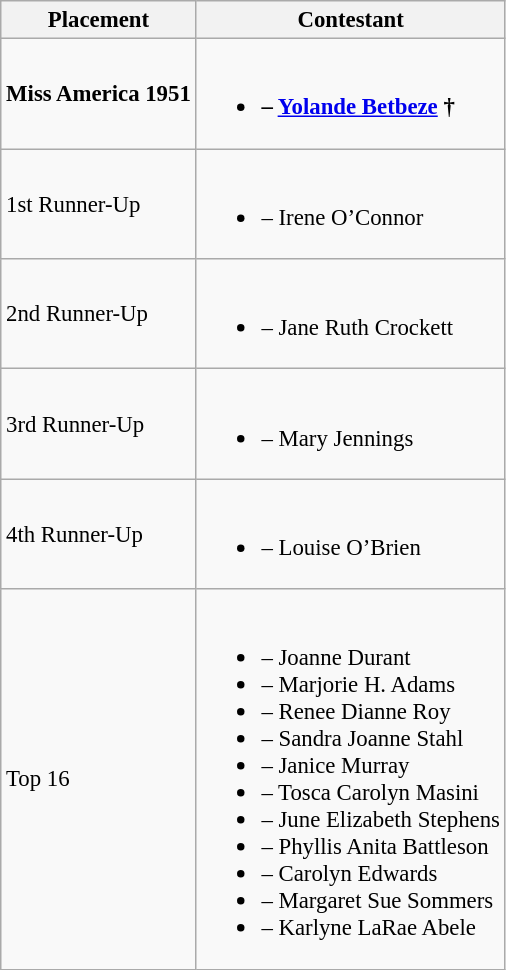<table class="wikitable sortable" style="font-size: 95%;">
<tr>
<th>Placement</th>
<th>Contestant</th>
</tr>
<tr>
<td><strong>Miss America 1951</strong></td>
<td><br><ul><li><strong> – <a href='#'>Yolande Betbeze</a> †</strong></li></ul></td>
</tr>
<tr>
<td>1st Runner-Up</td>
<td><br><ul><li> – Irene O’Connor</li></ul></td>
</tr>
<tr>
<td>2nd Runner-Up</td>
<td><br><ul><li> – Jane Ruth Crockett</li></ul></td>
</tr>
<tr>
<td>3rd Runner-Up</td>
<td><br><ul><li> – Mary Jennings</li></ul></td>
</tr>
<tr>
<td>4th Runner-Up</td>
<td><br><ul><li> – Louise O’Brien</li></ul></td>
</tr>
<tr>
<td>Top 16</td>
<td><br><ul><li> – Joanne Durant</li><li> – Marjorie H. Adams</li><li> – Renee Dianne Roy</li><li> – Sandra Joanne Stahl</li><li> – Janice Murray</li><li> – Tosca Carolyn Masini</li><li> – June Elizabeth Stephens</li><li> – Phyllis Anita Battleson</li><li> – Carolyn Edwards</li><li> – Margaret Sue Sommers</li><li> – Karlyne LaRae Abele</li></ul></td>
</tr>
</table>
